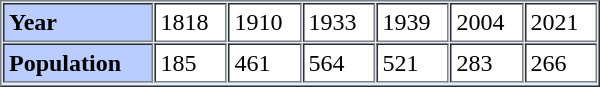<table border=1 cellspacing="1" cellpadding="3" bgcolor=#DDEEFF width="400" align="left">
<tr bgcolor=white align="left">
<td bgcolor = #BBCCFF align="left"><strong>Year</strong></td>
<td>1818</td>
<td>1910</td>
<td>1933</td>
<td>1939</td>
<td>2004</td>
<td>2021</td>
</tr>
<tr bgcolor = white align="left">
<td bgcolor = #BBCCFF align="left"><strong>Population</strong></td>
<td>185</td>
<td>461</td>
<td>564</td>
<td>521</td>
<td>283</td>
<td>266</td>
</tr>
<tr>
</tr>
</table>
